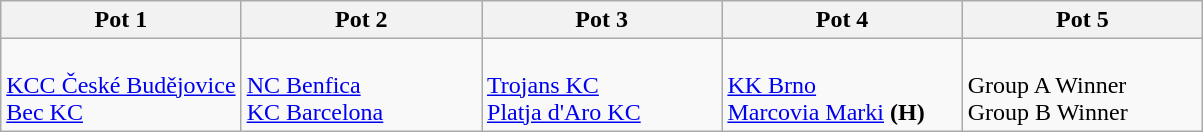<table class="wikitable collapsible">
<tr>
<th width=20%>Pot 1</th>
<th width=20%>Pot 2</th>
<th width=20%>Pot 3</th>
<th width=20%>Pot 4</th>
<th width=20%>Pot 5</th>
</tr>
<tr>
<td><br> <a href='#'>KCC České Budějovice</a><br>
 <a href='#'>Bec KC</a><br></td>
<td><br> <a href='#'>NC Benfica</a><br>
 <a href='#'>KC Barcelona</a><br></td>
<td><br> <a href='#'>Trojans KC</a><br>
 <a href='#'>Platja d'Aro KC</a><br></td>
<td><br> <a href='#'>KK Brno</a><br>
 <a href='#'>Marcovia Marki</a> <strong>(H)</strong></td>
<td><br>Group A Winner<br>
Group B Winner</td>
</tr>
</table>
